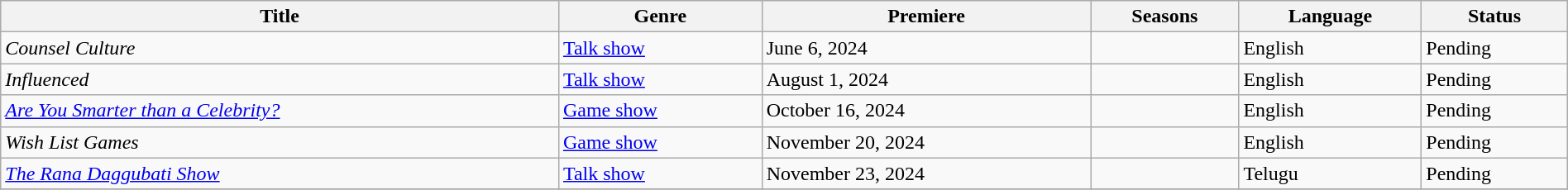<table class="wikitable sortable" style="width:100%;">
<tr>
<th>Title</th>
<th>Genre</th>
<th>Premiere</th>
<th>Seasons</th>
<th>Language</th>
<th>Status</th>
</tr>
<tr>
<td><em>Counsel Culture</em></td>
<td><a href='#'>Talk show</a></td>
<td>June 6, 2024</td>
<td></td>
<td>English</td>
<td>Pending</td>
</tr>
<tr>
<td><em>Influenced</em></td>
<td><a href='#'>Talk show</a></td>
<td>August 1, 2024</td>
<td></td>
<td>English</td>
<td>Pending</td>
</tr>
<tr>
<td><em><a href='#'>Are You Smarter than a Celebrity?</a></em></td>
<td><a href='#'>Game show</a></td>
<td>October 16, 2024</td>
<td></td>
<td>English</td>
<td>Pending</td>
</tr>
<tr>
<td><em>Wish List Games</em></td>
<td><a href='#'>Game show</a></td>
<td>November 20, 2024</td>
<td></td>
<td>English</td>
<td>Pending</td>
</tr>
<tr>
<td><em><a href='#'>The Rana Daggubati Show</a></em></td>
<td><a href='#'>Talk show</a></td>
<td>November 23, 2024</td>
<td></td>
<td>Telugu</td>
<td>Pending</td>
</tr>
<tr>
</tr>
</table>
